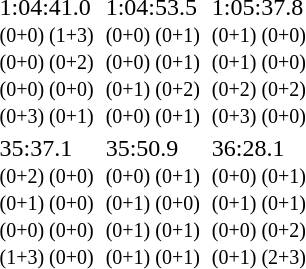<table>
<tr>
<td><br></td>
<td></td>
<td>1:04:41.0<br><small>(0+0) (1+3)<br>(0+0) (0+2)<br>(0+0) (0+0)<br>(0+3) (0+1)</small></td>
<td></td>
<td>1:04:53.5<br><small>(0+0) (0+1)<br>(0+0) (0+1)<br>(0+1) (0+2)<br>(0+0) (0+1)</small></td>
<td></td>
<td>1:05:37.8<br><small>(0+1) (0+0)<br>(0+1) (0+0)<br>(0+2) (0+2)<br>(0+3) (0+0)</small></td>
</tr>
<tr>
<td><br></td>
<td></td>
<td>35:37.1<br><small>(0+2) (0+0)<br>(0+1) (0+0)<br>(0+0) (0+0)<br>(1+3) (0+0)</small></td>
<td></td>
<td>35:50.9<br><small>(0+0) (0+1)<br>(0+1) (0+0)<br>(0+1) (0+1)<br>(0+1) (0+1)</small></td>
<td></td>
<td>36:28.1<br><small>(0+0) (0+1)<br>(0+1) (0+1)<br>(0+0) (0+2)<br>(0+1) (2+3)</small></td>
</tr>
</table>
